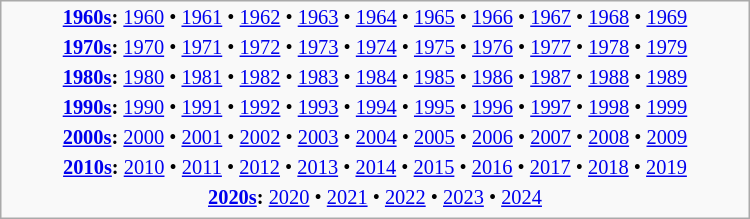<table style="font-size: 85%; background: #f9f9f9; border: 1px solid #aaa; text-align: center; margin: 1em auto 1em auto" width="500px">
<tr>
<td><strong><a href='#'>1960s</a>:</strong> <a href='#'>1960</a> • <a href='#'>1961</a> • <a href='#'>1962</a> • <a href='#'>1963</a> • <a href='#'>1964</a> • <a href='#'>1965</a> • <a href='#'>1966</a> • <a href='#'>1967</a> • <a href='#'>1968</a> • <a href='#'>1969</a></td>
</tr>
<tr>
<td><strong><a href='#'>1970s</a>:</strong> <a href='#'>1970</a> • <a href='#'>1971</a> • <a href='#'>1972</a> • <a href='#'>1973</a> • <a href='#'>1974</a> • <a href='#'>1975</a> • <a href='#'>1976</a> • <a href='#'>1977</a> • <a href='#'>1978</a> • <a href='#'>1979</a></td>
</tr>
<tr>
<td><strong><a href='#'>1980s</a>:</strong> <a href='#'>1980</a> • <a href='#'>1981</a> • <a href='#'>1982</a> • <a href='#'>1983</a> • <a href='#'>1984</a> • <a href='#'>1985</a> • <a href='#'>1986</a> • <a href='#'>1987</a> • <a href='#'>1988</a> • <a href='#'>1989</a></td>
</tr>
<tr>
<td><strong><a href='#'>1990s</a>:</strong> <a href='#'>1990</a> • <a href='#'>1991</a> • <a href='#'>1992</a> • <a href='#'>1993</a> • <a href='#'>1994</a> • <a href='#'>1995</a> • <a href='#'>1996</a> • <a href='#'>1997</a> • <a href='#'>1998</a> • <a href='#'>1999</a></td>
</tr>
<tr>
<td><strong><a href='#'>2000s</a>:</strong> <a href='#'>2000</a> • <a href='#'>2001</a> • <a href='#'>2002</a> • <a href='#'>2003</a> • <a href='#'>2004</a> • <a href='#'>2005</a> • <a href='#'>2006</a> • <a href='#'>2007</a> • <a href='#'>2008</a> • <a href='#'>2009</a></td>
</tr>
<tr>
<td><strong><a href='#'>2010s</a>:</strong> <a href='#'>2010</a> • <a href='#'>2011</a> • <a href='#'>2012</a> • <a href='#'>2013</a> • <a href='#'>2014</a> • <a href='#'>2015</a> • <a href='#'>2016</a> • <a href='#'>2017</a> • <a href='#'>2018</a> • <a href='#'>2019</a></td>
</tr>
<tr>
<td><strong><a href='#'>2020s</a>:</strong> <a href='#'>2020</a> • <a href='#'>2021</a> • <a href='#'>2022</a> • <a href='#'>2023</a> • <a href='#'>2024</a></td>
</tr>
<tr>
</tr>
</table>
